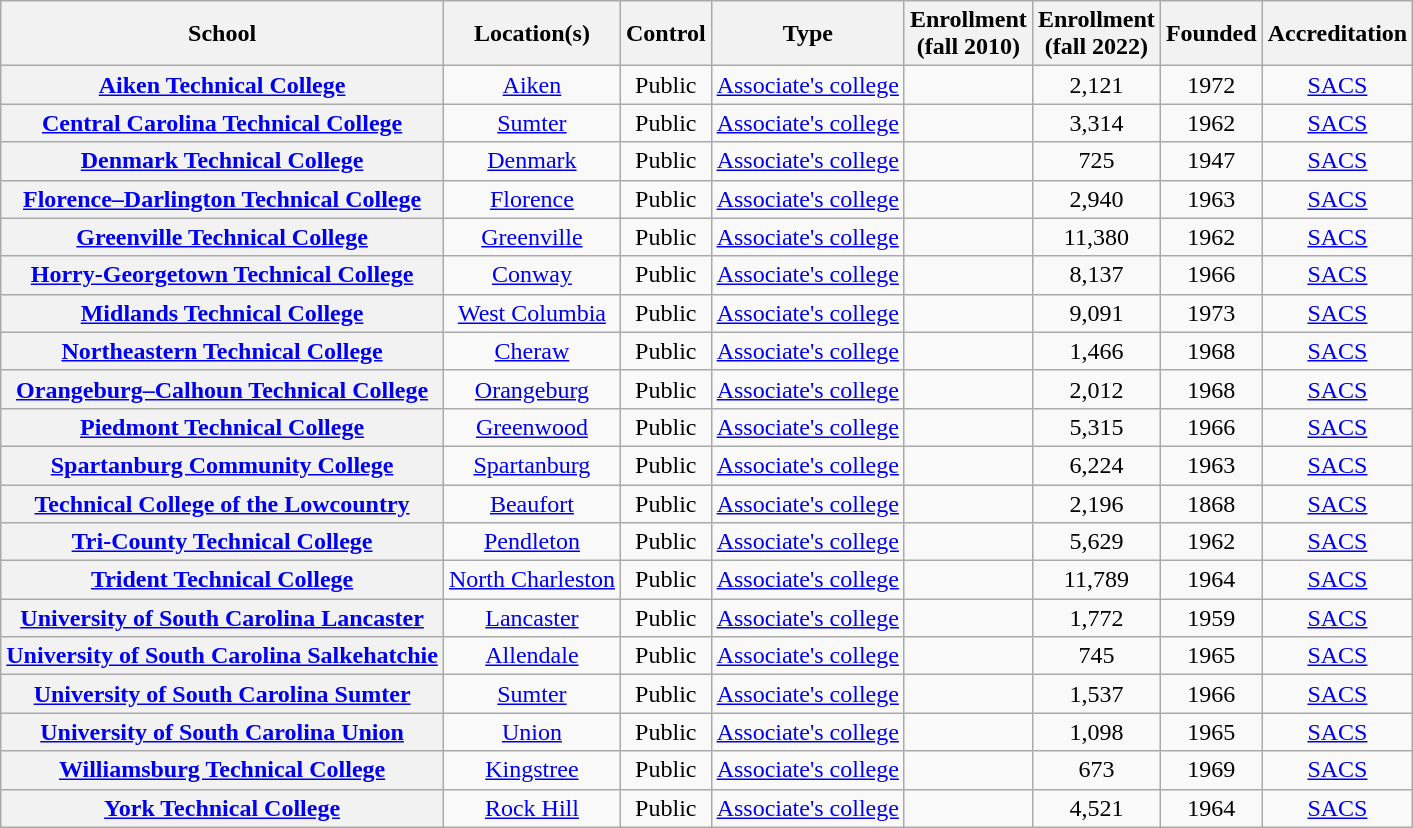<table class="wikitable sortable plainrowheaders" style="text-align:left;">
<tr>
<th scope="col">School</th>
<th scope="col">Location(s)</th>
<th scope="col">Control</th>
<th scope="col">Type</th>
<th scope="col">Enrollment<br>(fall 2010)</th>
<th>Enrollment<br>(fall 2022)</th>
<th scope="col">Founded</th>
<th scope="col">Accreditation</th>
</tr>
<tr>
<th scope="row"><a href='#'>Aiken Technical College</a></th>
<td align="center"><a href='#'>Aiken</a></td>
<td align="center">Public</td>
<td align="center"><a href='#'>Associate's college</a></td>
<td align="center"></td>
<td align="center">2,121</td>
<td align="center">1972</td>
<td align="center"><a href='#'>SACS</a></td>
</tr>
<tr>
<th scope="row"><a href='#'>Central Carolina Technical College</a></th>
<td align="center"><a href='#'>Sumter</a></td>
<td align="center">Public</td>
<td align="center"><a href='#'>Associate's college</a></td>
<td align="center"></td>
<td align="center">3,314</td>
<td align="center">1962</td>
<td align="center"><a href='#'>SACS</a></td>
</tr>
<tr>
<th scope="row"><a href='#'>Denmark Technical College</a></th>
<td align="center"><a href='#'>Denmark</a></td>
<td align="center">Public</td>
<td align="center"><a href='#'>Associate's college</a></td>
<td align="center"></td>
<td align="center">725</td>
<td align="center">1947</td>
<td align="center"><a href='#'>SACS</a></td>
</tr>
<tr>
<th scope="row"><a href='#'>Florence–Darlington Technical College</a></th>
<td align="center"><a href='#'>Florence</a></td>
<td align="center">Public</td>
<td align="center"><a href='#'>Associate's college</a></td>
<td align="center"></td>
<td align="center">2,940</td>
<td align="center">1963</td>
<td align="center"><a href='#'>SACS</a></td>
</tr>
<tr>
<th scope="row"><a href='#'>Greenville Technical College</a></th>
<td align="center"><a href='#'>Greenville</a></td>
<td align="center">Public</td>
<td align="center"><a href='#'>Associate's college</a></td>
<td align="center"></td>
<td align="center">11,380</td>
<td align="center">1962</td>
<td align="center"><a href='#'>SACS</a></td>
</tr>
<tr>
<th scope="row"><a href='#'>Horry-Georgetown Technical College</a></th>
<td align="center"><a href='#'>Conway</a></td>
<td align="center">Public</td>
<td align="center"><a href='#'>Associate's college</a></td>
<td align="center"></td>
<td align="center">8,137</td>
<td align="center">1966</td>
<td align="center"><a href='#'>SACS</a></td>
</tr>
<tr>
<th scope="row"><a href='#'>Midlands Technical College</a></th>
<td align="center"><a href='#'>West Columbia</a></td>
<td align="center">Public</td>
<td align="center"><a href='#'>Associate's college</a></td>
<td align="center"></td>
<td align="center">9,091</td>
<td align="center">1973</td>
<td align="center"><a href='#'>SACS</a></td>
</tr>
<tr>
<th scope="row"><a href='#'>Northeastern Technical College</a></th>
<td align="center"><a href='#'>Cheraw</a></td>
<td align="center">Public</td>
<td align="center"><a href='#'>Associate's college</a></td>
<td align="center"></td>
<td align="center">1,466</td>
<td align="center">1968</td>
<td align="center"><a href='#'>SACS</a></td>
</tr>
<tr>
<th scope="row"><a href='#'>Orangeburg–Calhoun Technical College</a></th>
<td align="center"><a href='#'>Orangeburg</a></td>
<td align="center">Public</td>
<td align="center"><a href='#'>Associate's college</a></td>
<td align="center"></td>
<td align="center">2,012</td>
<td align="center">1968</td>
<td align="center"><a href='#'>SACS</a></td>
</tr>
<tr>
<th scope="row"><a href='#'>Piedmont Technical College</a></th>
<td align="center"><a href='#'>Greenwood</a></td>
<td align="center">Public</td>
<td align="center"><a href='#'>Associate's college</a></td>
<td align="center"></td>
<td align="center">5,315</td>
<td align="center">1966</td>
<td align="center"><a href='#'>SACS</a></td>
</tr>
<tr>
<th scope="row"><a href='#'>Spartanburg Community College</a></th>
<td align="center"><a href='#'>Spartanburg</a></td>
<td align="center">Public</td>
<td align="center"><a href='#'>Associate's college</a></td>
<td align="center"></td>
<td align="center">6,224</td>
<td align="center">1963</td>
<td align="center"><a href='#'>SACS</a></td>
</tr>
<tr>
<th scope="row"><a href='#'>Technical College of the Lowcountry</a></th>
<td align="center"><a href='#'>Beaufort</a></td>
<td align="center">Public</td>
<td align="center"><a href='#'>Associate's college</a></td>
<td align="center"></td>
<td align="center">2,196</td>
<td align="center">1868</td>
<td align="center"><a href='#'>SACS</a></td>
</tr>
<tr>
<th scope="row"><a href='#'>Tri-County Technical College</a></th>
<td align="center"><a href='#'>Pendleton</a></td>
<td align="center">Public</td>
<td align="center"><a href='#'>Associate's college</a></td>
<td align="center"></td>
<td align="center">5,629</td>
<td align="center">1962</td>
<td align="center"><a href='#'>SACS</a></td>
</tr>
<tr>
<th scope="row"><a href='#'>Trident Technical College</a></th>
<td align="center"><a href='#'>North Charleston</a></td>
<td align="center">Public</td>
<td align="center"><a href='#'>Associate's college</a></td>
<td align="center"></td>
<td align="center">11,789</td>
<td align="center">1964</td>
<td align="center"><a href='#'>SACS</a></td>
</tr>
<tr>
<th scope="row"><a href='#'>University of South Carolina Lancaster</a></th>
<td align="center"><a href='#'>Lancaster</a></td>
<td align="center">Public</td>
<td align="center"><a href='#'>Associate's college</a></td>
<td align="center"></td>
<td align="center">1,772</td>
<td align="center">1959</td>
<td align="center"><a href='#'>SACS</a></td>
</tr>
<tr>
<th scope="row"><a href='#'>University of South Carolina Salkehatchie</a></th>
<td align="center"><a href='#'>Allendale</a></td>
<td align="center">Public</td>
<td align="center"><a href='#'>Associate's college</a></td>
<td align="center"></td>
<td align="center">745</td>
<td align="center">1965</td>
<td align="center"><a href='#'>SACS</a></td>
</tr>
<tr>
<th scope="row"><a href='#'>University of South Carolina Sumter</a></th>
<td align="center"><a href='#'>Sumter</a></td>
<td align="center">Public</td>
<td align="center"><a href='#'>Associate's college</a></td>
<td align="center"></td>
<td align="center">1,537</td>
<td align="center">1966</td>
<td align="center"><a href='#'>SACS</a></td>
</tr>
<tr>
<th scope="row"><a href='#'>University of South Carolina Union</a></th>
<td align="center"><a href='#'>Union</a></td>
<td align="center">Public</td>
<td align="center"><a href='#'>Associate's college</a></td>
<td align="center"></td>
<td align="center">1,098</td>
<td align="center">1965</td>
<td align="center"><a href='#'>SACS</a></td>
</tr>
<tr>
<th scope="row"><a href='#'>Williamsburg Technical College</a></th>
<td align="center"><a href='#'>Kingstree</a></td>
<td align="center">Public</td>
<td align="center"><a href='#'>Associate's college</a></td>
<td align="center"></td>
<td align="center">673</td>
<td align="center">1969</td>
<td align="center"><a href='#'>SACS</a></td>
</tr>
<tr>
<th scope="row"><a href='#'>York Technical College</a></th>
<td align="center"><a href='#'>Rock Hill</a></td>
<td align="center">Public</td>
<td align="center"><a href='#'>Associate's college</a></td>
<td align="center"></td>
<td align="center">4,521</td>
<td align="center">1964</td>
<td align="center"><a href='#'>SACS</a></td>
</tr>
</table>
